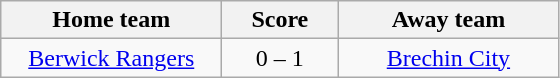<table class="wikitable" style="text-align: center">
<tr>
<th width=140>Home team</th>
<th width=70>Score</th>
<th width=140>Away team</th>
</tr>
<tr>
<td><a href='#'>Berwick Rangers</a></td>
<td>0 – 1</td>
<td><a href='#'>Brechin City</a></td>
</tr>
</table>
